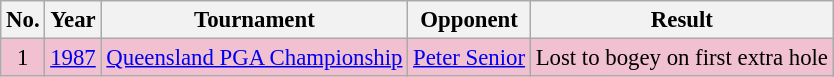<table class="wikitable" style="font-size:95%;">
<tr>
<th>No.</th>
<th>Year</th>
<th>Tournament</th>
<th>Opponent</th>
<th>Result</th>
</tr>
<tr style="background:#F2C1D1;">
<td align=center>1</td>
<td><a href='#'>1987</a></td>
<td><a href='#'>Queensland PGA Championship</a></td>
<td> <a href='#'>Peter Senior</a></td>
<td>Lost to bogey on first extra hole</td>
</tr>
</table>
